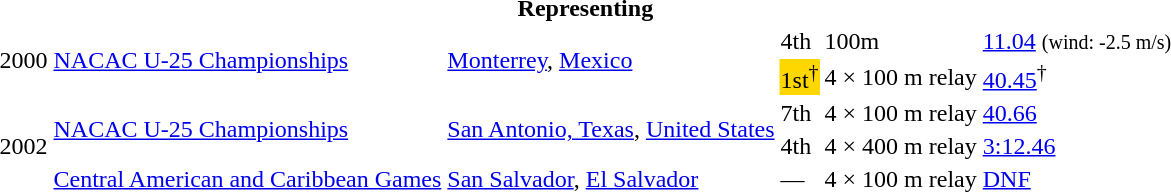<table>
<tr>
<th colspan="6">Representing </th>
</tr>
<tr>
<td rowspan=2>2000</td>
<td rowspan=2><a href='#'>NACAC U-25 Championships</a></td>
<td rowspan=2><a href='#'>Monterrey</a>, <a href='#'>Mexico</a></td>
<td>4th</td>
<td>100m</td>
<td><a href='#'>11.04</a> <small>(wind: -2.5 m/s)</small></td>
</tr>
<tr>
<td bgcolor=gold>1st<sup>†</sup></td>
<td>4 × 100 m relay</td>
<td><a href='#'>40.45</a><sup>†</sup></td>
</tr>
<tr>
<td rowspan=3>2002</td>
<td rowspan=2><a href='#'>NACAC U-25 Championships</a></td>
<td rowspan=2><a href='#'>San Antonio, Texas</a>, <a href='#'>United States</a></td>
<td>7th</td>
<td>4 × 100 m relay</td>
<td><a href='#'>40.66</a></td>
</tr>
<tr>
<td>4th</td>
<td>4 × 400 m relay</td>
<td><a href='#'>3:12.46</a></td>
</tr>
<tr>
<td><a href='#'>Central American and Caribbean Games</a></td>
<td><a href='#'>San Salvador</a>, <a href='#'>El Salvador</a></td>
<td>—</td>
<td>4 × 100 m relay</td>
<td><a href='#'>DNF</a></td>
</tr>
</table>
